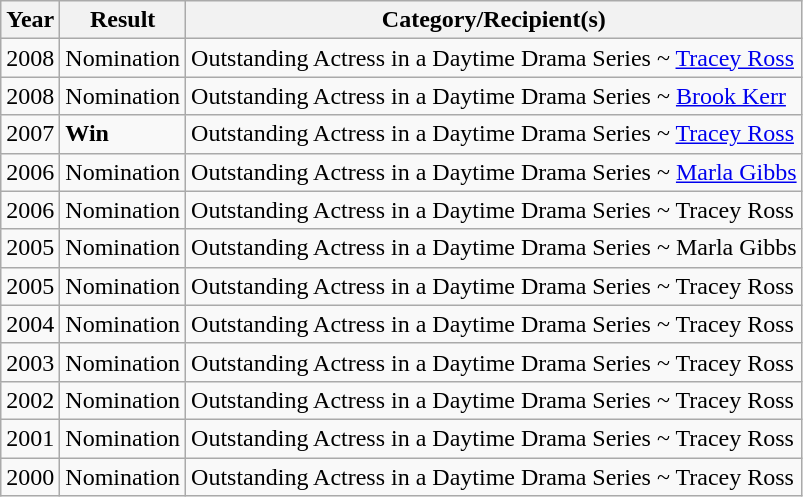<table class="wikitable">
<tr>
<th>Year</th>
<th>Result</th>
<th>Category/Recipient(s)</th>
</tr>
<tr>
<td>2008</td>
<td>Nomination</td>
<td>Outstanding Actress in a Daytime Drama Series ~ <a href='#'>Tracey Ross</a></td>
</tr>
<tr>
<td>2008</td>
<td>Nomination</td>
<td>Outstanding Actress in a Daytime Drama Series ~ <a href='#'>Brook Kerr</a></td>
</tr>
<tr>
<td>2007</td>
<td><strong>Win</strong></td>
<td>Outstanding Actress in a Daytime Drama Series ~ <a href='#'>Tracey Ross</a></td>
</tr>
<tr>
<td>2006</td>
<td>Nomination</td>
<td>Outstanding Actress in a Daytime Drama Series ~ <a href='#'>Marla Gibbs</a></td>
</tr>
<tr>
<td>2006</td>
<td>Nomination</td>
<td>Outstanding Actress in a Daytime Drama Series ~ Tracey Ross</td>
</tr>
<tr>
<td>2005</td>
<td>Nomination</td>
<td>Outstanding Actress in a Daytime Drama Series ~ Marla Gibbs</td>
</tr>
<tr>
<td>2005</td>
<td>Nomination</td>
<td>Outstanding Actress in a Daytime Drama Series ~ Tracey Ross</td>
</tr>
<tr>
<td>2004</td>
<td>Nomination</td>
<td>Outstanding Actress in a Daytime Drama Series ~ Tracey Ross</td>
</tr>
<tr>
<td>2003</td>
<td>Nomination</td>
<td>Outstanding Actress in a Daytime Drama Series ~ Tracey Ross</td>
</tr>
<tr>
<td>2002</td>
<td>Nomination</td>
<td>Outstanding Actress in a Daytime Drama Series ~ Tracey Ross</td>
</tr>
<tr>
<td>2001</td>
<td>Nomination</td>
<td>Outstanding Actress in a Daytime Drama Series ~ Tracey Ross</td>
</tr>
<tr>
<td>2000</td>
<td>Nomination</td>
<td>Outstanding Actress in a Daytime Drama Series ~ Tracey Ross</td>
</tr>
</table>
